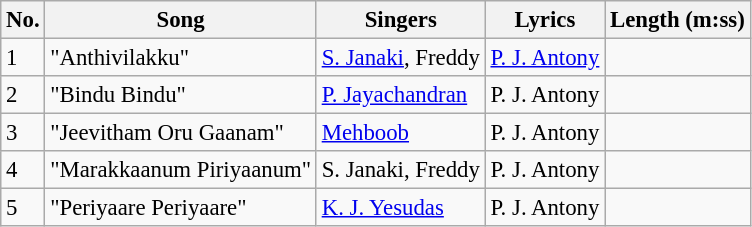<table class="wikitable" style="font-size:95%;">
<tr>
<th>No.</th>
<th>Song</th>
<th>Singers</th>
<th>Lyrics</th>
<th>Length (m:ss)</th>
</tr>
<tr>
<td>1</td>
<td>"Anthivilakku"</td>
<td><a href='#'>S. Janaki</a>, Freddy</td>
<td><a href='#'>P. J. Antony</a></td>
<td></td>
</tr>
<tr>
<td>2</td>
<td>"Bindu Bindu"</td>
<td><a href='#'>P. Jayachandran</a></td>
<td>P. J. Antony</td>
<td></td>
</tr>
<tr>
<td>3</td>
<td>"Jeevitham Oru Gaanam"</td>
<td><a href='#'>Mehboob</a></td>
<td>P. J. Antony</td>
<td></td>
</tr>
<tr>
<td>4</td>
<td>"Marakkaanum Piriyaanum"</td>
<td>S. Janaki, Freddy</td>
<td>P. J. Antony</td>
<td></td>
</tr>
<tr>
<td>5</td>
<td>"Periyaare Periyaare"</td>
<td><a href='#'>K. J. Yesudas</a></td>
<td>P. J. Antony</td>
<td></td>
</tr>
</table>
